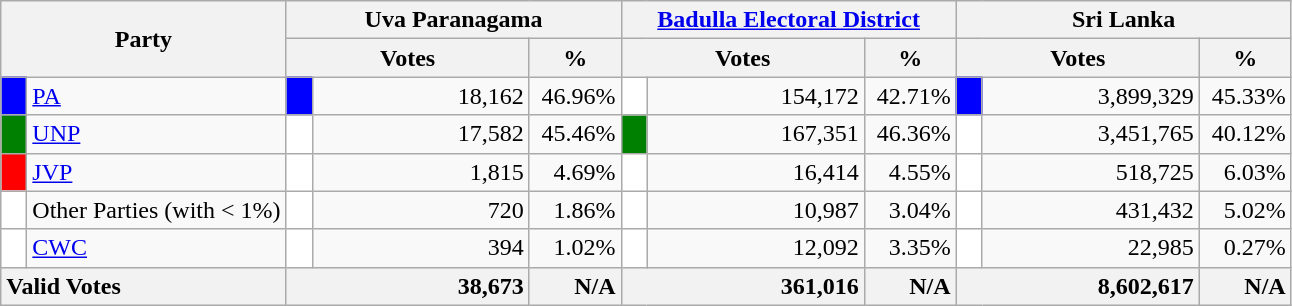<table class="wikitable">
<tr>
<th colspan="2" width="144px"rowspan="2">Party</th>
<th colspan="3" width="216px">Uva Paranagama</th>
<th colspan="3" width="216px"><a href='#'>Badulla Electoral District</a></th>
<th colspan="3" width="216px">Sri Lanka</th>
</tr>
<tr>
<th colspan="2" width="144px">Votes</th>
<th>%</th>
<th colspan="2" width="144px">Votes</th>
<th>%</th>
<th colspan="2" width="144px">Votes</th>
<th>%</th>
</tr>
<tr>
<td style="background-color:blue;" width="10px"></td>
<td style="text-align:left;"><a href='#'>PA</a></td>
<td style="background-color:blue;" width="10px"></td>
<td style="text-align:right;">18,162</td>
<td style="text-align:right;">46.96%</td>
<td style="background-color:white;" width="10px"></td>
<td style="text-align:right;">154,172</td>
<td style="text-align:right;">42.71%</td>
<td style="background-color:blue;" width="10px"></td>
<td style="text-align:right;">3,899,329</td>
<td style="text-align:right;">45.33%</td>
</tr>
<tr>
<td style="background-color:green;" width="10px"></td>
<td style="text-align:left;"><a href='#'>UNP</a></td>
<td style="background-color:white;" width="10px"></td>
<td style="text-align:right;">17,582</td>
<td style="text-align:right;">45.46%</td>
<td style="background-color:green;" width="10px"></td>
<td style="text-align:right;">167,351</td>
<td style="text-align:right;">46.36%</td>
<td style="background-color:white;" width="10px"></td>
<td style="text-align:right;">3,451,765</td>
<td style="text-align:right;">40.12%</td>
</tr>
<tr>
<td style="background-color:red;" width="10px"></td>
<td style="text-align:left;"><a href='#'>JVP</a></td>
<td style="background-color:white;" width="10px"></td>
<td style="text-align:right;">1,815</td>
<td style="text-align:right;">4.69%</td>
<td style="background-color:white;" width="10px"></td>
<td style="text-align:right;">16,414</td>
<td style="text-align:right;">4.55%</td>
<td style="background-color:white;" width="10px"></td>
<td style="text-align:right;">518,725</td>
<td style="text-align:right;">6.03%</td>
</tr>
<tr>
<td style="background-color:white;" width="10px"></td>
<td style="text-align:left;">Other Parties (with < 1%)</td>
<td style="background-color:white;" width="10px"></td>
<td style="text-align:right;">720</td>
<td style="text-align:right;">1.86%</td>
<td style="background-color:white;" width="10px"></td>
<td style="text-align:right;">10,987</td>
<td style="text-align:right;">3.04%</td>
<td style="background-color:white;" width="10px"></td>
<td style="text-align:right;">431,432</td>
<td style="text-align:right;">5.02%</td>
</tr>
<tr>
<td style="background-color:white;" width="10px"></td>
<td style="text-align:left;"><a href='#'>CWC</a></td>
<td style="background-color:white;" width="10px"></td>
<td style="text-align:right;">394</td>
<td style="text-align:right;">1.02%</td>
<td style="background-color:white;" width="10px"></td>
<td style="text-align:right;">12,092</td>
<td style="text-align:right;">3.35%</td>
<td style="background-color:white;" width="10px"></td>
<td style="text-align:right;">22,985</td>
<td style="text-align:right;">0.27%</td>
</tr>
<tr>
<th colspan="2" width="144px"style="text-align:left;">Valid Votes</th>
<th style="text-align:right;"colspan="2" width="144px">38,673</th>
<th style="text-align:right;">N/A</th>
<th style="text-align:right;"colspan="2" width="144px">361,016</th>
<th style="text-align:right;">N/A</th>
<th style="text-align:right;"colspan="2" width="144px">8,602,617</th>
<th style="text-align:right;">N/A</th>
</tr>
</table>
